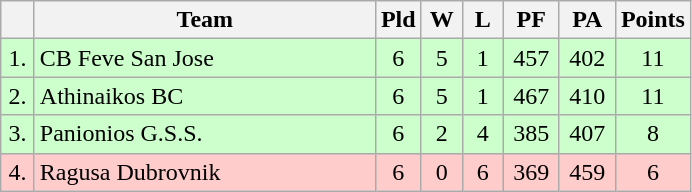<table class=wikitable style="text-align:center">
<tr>
<th width=15></th>
<th width=220>Team</th>
<th width=20>Pld</th>
<th width=20>W</th>
<th width=20>L</th>
<th width=30>PF</th>
<th width=30>PA</th>
<th width=30>Points</th>
</tr>
<tr style="background: #ccffcc;">
<td>1.</td>
<td align=left> CB Feve San Jose</td>
<td>6</td>
<td>5</td>
<td>1</td>
<td>457</td>
<td>402</td>
<td>11</td>
</tr>
<tr style="background: #ccffcc;">
<td>2.</td>
<td align=left> Athinaikos BC</td>
<td>6</td>
<td>5</td>
<td>1</td>
<td>467</td>
<td>410</td>
<td>11</td>
</tr>
<tr style="background: #ccffcc;">
<td>3.</td>
<td align=left> Panionios G.S.S.</td>
<td>6</td>
<td>2</td>
<td>4</td>
<td>385</td>
<td>407</td>
<td>8</td>
</tr>
<tr style="background: #ffcccc;">
<td>4.</td>
<td align=left> Ragusa Dubrovnik</td>
<td>6</td>
<td>0</td>
<td>6</td>
<td>369</td>
<td>459</td>
<td>6</td>
</tr>
</table>
